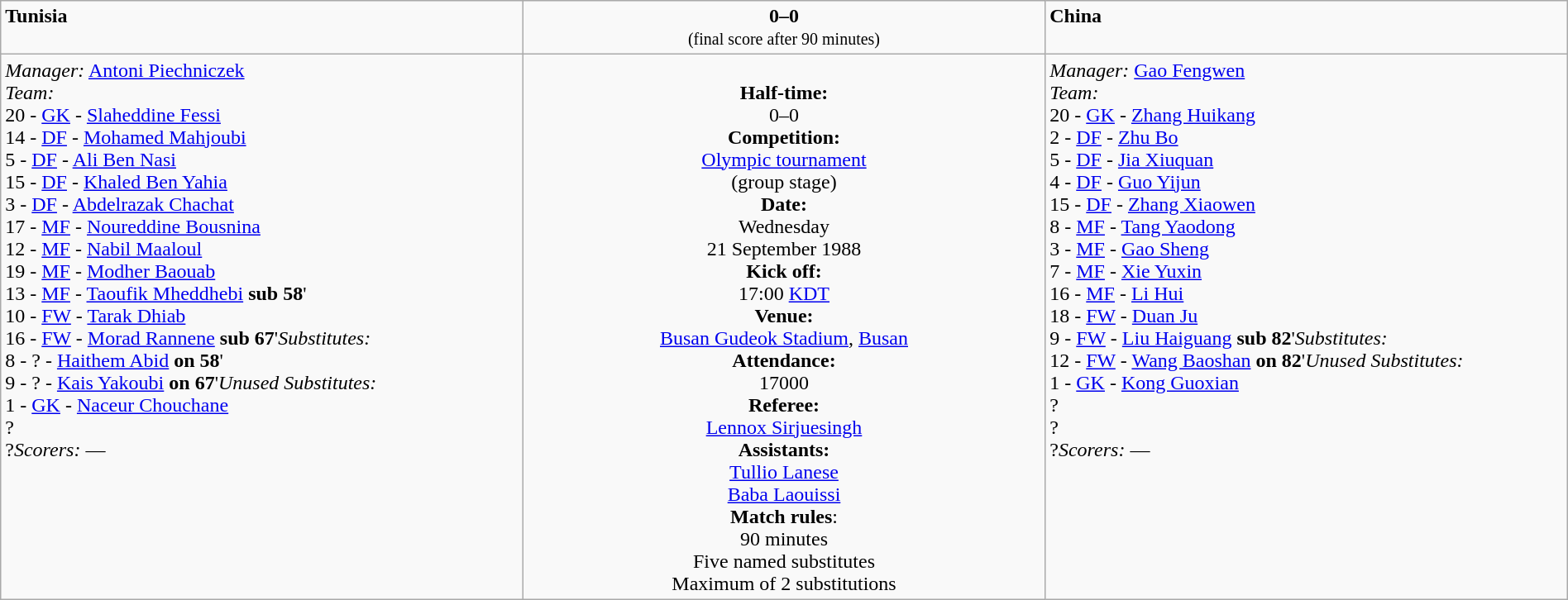<table border=0 class="wikitable" width=100%>
<tr>
<td width=33% valign=top><span> <strong>Tunisia</strong></span></td>
<td width=33% valign=top align=center><span><strong>0–0</strong></span><br><small>(final score after 90 minutes)</small></td>
<td width=33% valign=top><span>  <strong>China</strong></span></td>
</tr>
<tr>
<td valign=top><em>Manager:</em>  <a href='#'>Antoni Piechniczek</a><br><em>Team:</em>
<br>20 - <a href='#'>GK</a> - <a href='#'>Slaheddine Fessi</a>
<br>14 - <a href='#'>DF</a> - <a href='#'>Mohamed Mahjoubi</a>
<br>5 - <a href='#'>DF</a> - <a href='#'>Ali Ben Nasi</a>
<br>15 - <a href='#'>DF</a> - <a href='#'>Khaled Ben Yahia</a>
<br>3 - <a href='#'>DF</a> - <a href='#'>Abdelrazak Chachat</a>
<br>17 - <a href='#'>MF</a> - <a href='#'>Noureddine Bousnina</a>
<br>12 - <a href='#'>MF</a> - <a href='#'>Nabil Maaloul</a>
<br>19 - <a href='#'>MF</a> - <a href='#'>Modher Baouab</a> 
<br>13 - <a href='#'>MF</a> - <a href='#'>Taoufik Mheddhebi</a> <strong>sub 58</strong>'
<br>10 - <a href='#'>FW</a> - <a href='#'>Tarak Dhiab</a>
<br>16 - <a href='#'>FW</a> - <a href='#'>Morad Rannene</a> <strong>sub 67</strong>'<em>Substitutes:</em>
<br>8 - ? - <a href='#'>Haithem Abid</a> <strong>on 58</strong>'
<br>9 - ? - <a href='#'>Kais Yakoubi</a> <strong>on 67</strong>'<em>Unused Substitutes:</em>
<br>1 - <a href='#'>GK</a> - <a href='#'>Naceur Chouchane</a>
<br>?
<br>?<em>Scorers:</em>
—</td>
<td valign=middle align=center><br><strong>Half-time:</strong><br>0–0<br><strong>Competition:</strong><br><a href='#'>Olympic tournament</a><br> (group stage)<br><strong>Date:</strong><br>Wednesday<br>21 September 1988<br><strong>Kick off:</strong><br>17:00 <a href='#'>KDT</a><br><strong>Venue:</strong><br><a href='#'>Busan Gudeok Stadium</a>, <a href='#'>Busan</a><br><strong>Attendance:</strong><br> 17000<br><strong>Referee:</strong><br><a href='#'>Lennox Sirjuesingh</a> <br><strong>Assistants:</strong><br><a href='#'>Tullio Lanese</a> <br><a href='#'>Baba Laouissi</a> <br><strong>Match rules</strong>:<br>90 minutes<br>Five named substitutes<br>Maximum of 2 substitutions
</td>
<td valign=top><em>Manager:</em>  <a href='#'>Gao Fengwen</a><br><em>Team:</em>
<br>20 - <a href='#'>GK</a> - <a href='#'>Zhang Huikang</a>
<br>2 - <a href='#'>DF</a> - <a href='#'>Zhu Bo</a>
<br>5 - <a href='#'>DF</a> - <a href='#'>Jia Xiuquan</a>
<br>4 - <a href='#'>DF</a> - <a href='#'>Guo Yijun</a>
<br>15 - <a href='#'>DF</a> - <a href='#'>Zhang Xiaowen</a>
<br>8 - <a href='#'>MF</a> - <a href='#'>Tang Yaodong</a>
<br>3 - <a href='#'>MF</a> - <a href='#'>Gao Sheng</a>
<br>7 - <a href='#'>MF</a> - <a href='#'>Xie Yuxin</a>
<br>16 - <a href='#'>MF</a> - <a href='#'>Li Hui</a>
<br>18 - <a href='#'>FW</a> - <a href='#'>Duan Ju</a>
<br>9 - <a href='#'>FW</a> - <a href='#'>Liu Haiguang</a> <strong>sub 82</strong>'<em>Substitutes:</em>
<br>12 - <a href='#'>FW</a> - <a href='#'>Wang Baoshan</a> <strong>on 82</strong>'<em>Unused Substitutes:</em>
<br>1 - <a href='#'>GK</a> - <a href='#'>Kong Guoxian</a>
<br>?
<br>?
<br>?<em>Scorers:</em>
—</td>
</tr>
</table>
